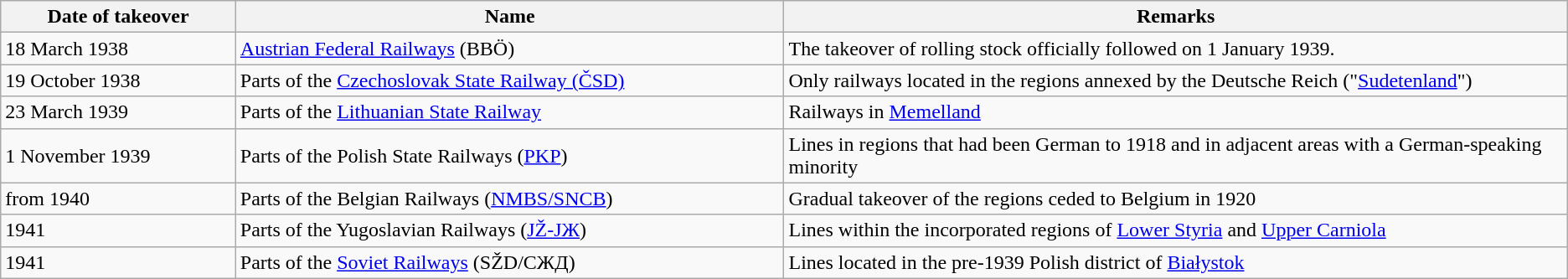<table class="wikitable" style="clear:both">
<tr class="hintergrundfarbe5">
<th style="vertical-align:top; width:15%;">Date of takeover</th>
<th style="vertical-align:top; width:35%;">Name</th>
<th style="vertical-align:top; width:50%;">Remarks</th>
</tr>
<tr>
<td>18 March 1938</td>
<td><a href='#'>Austrian Federal Railways</a> (BBÖ)</td>
<td>The takeover of rolling stock officially followed on 1 January 1939.</td>
</tr>
<tr>
<td>19 October 1938</td>
<td>Parts of the <a href='#'>Czechoslovak State Railway (ČSD)</a></td>
<td>Only railways located in the regions annexed by the Deutsche Reich ("<a href='#'>Sudetenland</a>")</td>
</tr>
<tr>
<td>23 March 1939</td>
<td>Parts of the <a href='#'>Lithuanian State Railway</a></td>
<td>Railways in <a href='#'>Memelland</a></td>
</tr>
<tr>
<td>1 November 1939</td>
<td>Parts of the Polish State Railways (<a href='#'>PKP</a>)</td>
<td>Lines in regions that had been German to 1918 and in adjacent areas with a German-speaking minority</td>
</tr>
<tr>
<td>from 1940</td>
<td>Parts of the Belgian Railways (<a href='#'>NMBS/SNCB</a>)</td>
<td>Gradual takeover of the regions ceded to Belgium in 1920</td>
</tr>
<tr>
<td>1941</td>
<td>Parts of the Yugoslavian Railways (<a href='#'>JŽ-ЈЖ</a>)</td>
<td>Lines within the incorporated regions of <a href='#'>Lower Styria</a> and <a href='#'>Upper Carniola</a></td>
</tr>
<tr>
<td>1941</td>
<td>Parts of the <a href='#'>Soviet Railways</a> (SŽD/СЖД)</td>
<td>Lines located in the pre-1939 Polish district of <a href='#'>Białystok</a></td>
</tr>
</table>
